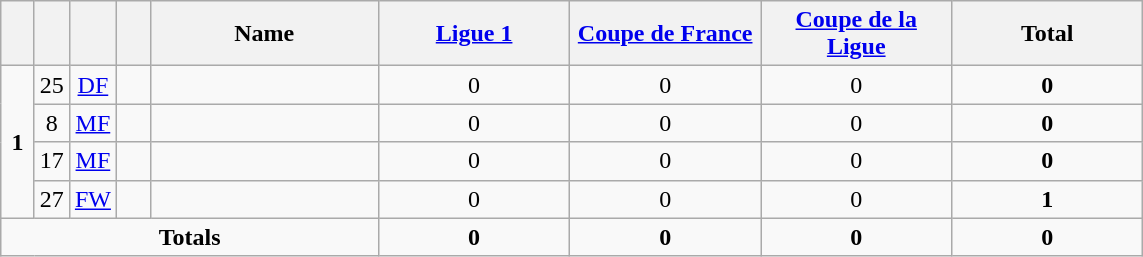<table class="wikitable" style="text-align:center">
<tr>
<th width=15></th>
<th width=15></th>
<th width=15></th>
<th width=15></th>
<th width=145>Name</th>
<th width=120><a href='#'>Ligue 1</a></th>
<th width=120><a href='#'>Coupe de France</a></th>
<th width=120><a href='#'>Coupe de la Ligue</a></th>
<th width=120>Total</th>
</tr>
<tr>
<td rowspan=4><strong>1</strong></td>
<td>25</td>
<td><a href='#'>DF</a></td>
<td></td>
<td align=left><a href='#'></a></td>
<td>0</td>
<td>0</td>
<td>0</td>
<td><strong>0</strong></td>
</tr>
<tr>
<td>8</td>
<td><a href='#'>MF</a></td>
<td></td>
<td align=left><a href='#'></a></td>
<td>0</td>
<td>0</td>
<td>0</td>
<td><strong>0</strong></td>
</tr>
<tr>
<td>17</td>
<td><a href='#'>MF</a></td>
<td></td>
<td align=left><a href='#'></a></td>
<td>0</td>
<td>0</td>
<td>0</td>
<td><strong>0</strong></td>
</tr>
<tr>
<td>27</td>
<td><a href='#'>FW</a></td>
<td></td>
<td align=left><a href='#'></a></td>
<td>0</td>
<td>0</td>
<td>0</td>
<td><strong>1</strong></td>
</tr>
<tr>
<td colspan=5><strong>Totals</strong></td>
<td><strong>0</strong></td>
<td><strong>0</strong></td>
<td><strong>0</strong></td>
<td><strong>0</strong></td>
</tr>
</table>
